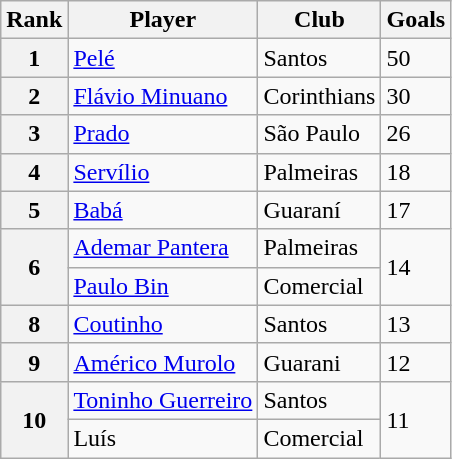<table class="wikitable">
<tr>
<th>Rank</th>
<th>Player</th>
<th>Club</th>
<th>Goals</th>
</tr>
<tr>
<th>1</th>
<td><a href='#'>Pelé</a></td>
<td>Santos</td>
<td>50</td>
</tr>
<tr>
<th>2</th>
<td><a href='#'>Flávio Minuano</a></td>
<td>Corinthians</td>
<td>30</td>
</tr>
<tr>
<th>3</th>
<td><a href='#'>Prado</a></td>
<td>São Paulo</td>
<td>26</td>
</tr>
<tr>
<th>4</th>
<td><a href='#'>Servílio</a></td>
<td>Palmeiras</td>
<td>18</td>
</tr>
<tr>
<th>5</th>
<td><a href='#'>Babá</a></td>
<td>Guaraní</td>
<td>17</td>
</tr>
<tr>
<th rowspan="2">6</th>
<td><a href='#'>Ademar Pantera</a></td>
<td>Palmeiras</td>
<td rowspan="2">14</td>
</tr>
<tr>
<td><a href='#'>Paulo Bin</a></td>
<td>Comercial</td>
</tr>
<tr>
<th>8</th>
<td><a href='#'>Coutinho</a></td>
<td>Santos</td>
<td>13</td>
</tr>
<tr>
<th>9</th>
<td><a href='#'>Américo Murolo</a></td>
<td>Guarani</td>
<td>12</td>
</tr>
<tr>
<th rowspan="2">10</th>
<td><a href='#'>Toninho Guerreiro</a></td>
<td>Santos</td>
<td rowspan="2">11</td>
</tr>
<tr>
<td>Luís</td>
<td>Comercial</td>
</tr>
</table>
